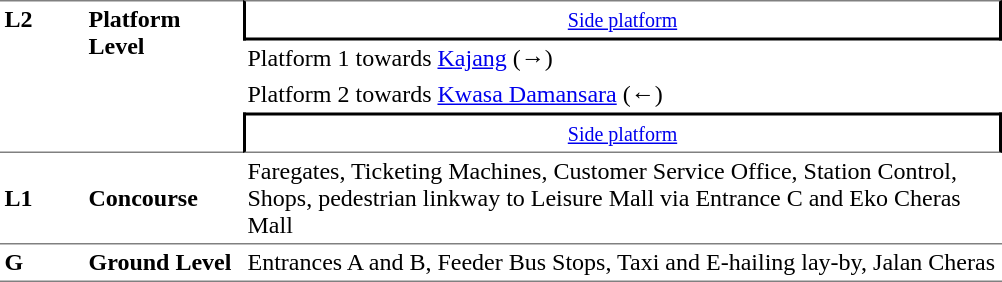<table border="0" cellspacing="0" cellpadding="3">
<tr>
<td rowspan="4" width="50" valign="top" style="border-top:solid 1px gray;border-bottom:solid 1px gray;"><strong>L2</strong></td>
<td rowspan="4" width="100" valign="top" style="border-top:solid 1px gray;border-bottom:solid 1px gray;"><strong>Platform Level</strong></td>
<td colspan="1" style="width=500;border-top:solid 1px gray;border-right:solid 2px black;border-left:solid 2px black;border-bottom:solid 2px black;text-align:center;"><small><a href='#'>Side platform</a></small></td>
</tr>
<tr>
<td width="500">Platform 1   towards <a href='#'>Kajang</a>  (→)</td>
<td></td>
</tr>
<tr>
<td width="500">Platform 2   towards <a href='#'>Kwasa Damansara</a>  (←)</td>
</tr>
<tr>
<td colspan="1" style="width=500;border-top:solid 2px black;border-right:solid 2px black;border-left:solid 2px black;border-bottom:solid 1px gray;text-align:center;"><small><a href='#'>Side platform</a></small></td>
</tr>
<tr>
<td><strong>L1</strong></td>
<td><strong>Concourse</strong></td>
<td>Faregates, Ticketing Machines, Customer Service Office, Station Control, Shops, pedestrian linkway to Leisure Mall via Entrance C and Eko Cheras Mall</td>
</tr>
<tr>
<td rowspan="4" width="50" valign="top" style="border-top:solid 1px gray;border-bottom:solid 1px gray;"><strong>G</strong></td>
<td rowspan="4" width="50" valign="top" style="border-top:solid 1px gray;border-bottom:solid 1px gray;"><strong>Ground Level</strong></td>
<td rowspan="4" width="50" valign="top" style="border-top:solid 1px gray;border-bottom:solid 1px gray;">Entrances A and B, Feeder Bus Stops, Taxi and E-hailing lay-by, Jalan Cheras</td>
</tr>
</table>
